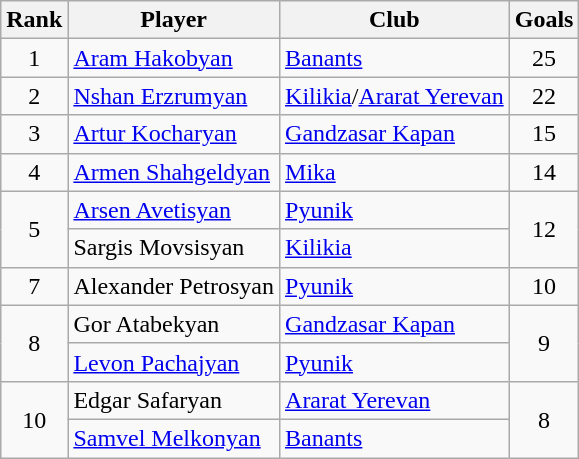<table class="wikitable" style="text-align:center">
<tr>
<th>Rank</th>
<th>Player</th>
<th>Club</th>
<th>Goals</th>
</tr>
<tr>
<td>1</td>
<td align="left"> <a href='#'>Aram Hakobyan</a></td>
<td align="left"><a href='#'>Banants</a></td>
<td>25</td>
</tr>
<tr>
<td>2</td>
<td align="left"> <a href='#'>Nshan Erzrumyan</a></td>
<td align="left"><a href='#'>Kilikia</a>/<a href='#'>Ararat Yerevan</a></td>
<td>22</td>
</tr>
<tr>
<td>3</td>
<td align="left"> <a href='#'>Artur Kocharyan</a></td>
<td align="left"><a href='#'>Gandzasar Kapan</a></td>
<td>15</td>
</tr>
<tr>
<td>4</td>
<td align="left"> <a href='#'>Armen Shahgeldyan</a></td>
<td align="left"><a href='#'>Mika</a></td>
<td>14</td>
</tr>
<tr>
<td rowspan="2">5</td>
<td align="left"> <a href='#'>Arsen Avetisyan</a></td>
<td align="left"><a href='#'>Pyunik</a></td>
<td rowspan="2">12</td>
</tr>
<tr>
<td align="left"> Sargis Movsisyan</td>
<td align="left"><a href='#'>Kilikia</a></td>
</tr>
<tr>
<td>7</td>
<td align="left"> Alexander Petrosyan</td>
<td align="left"><a href='#'>Pyunik</a></td>
<td>10</td>
</tr>
<tr>
<td rowspan="2">8</td>
<td align="left"> Gor Atabekyan</td>
<td align="left"><a href='#'>Gandzasar Kapan</a></td>
<td rowspan="2">9</td>
</tr>
<tr>
<td align="left"> <a href='#'>Levon Pachajyan</a></td>
<td align="left"><a href='#'>Pyunik</a></td>
</tr>
<tr>
<td rowspan="2">10</td>
<td align="left"> Edgar Safaryan</td>
<td align="left"><a href='#'>Ararat Yerevan</a></td>
<td rowspan="2">8</td>
</tr>
<tr>
<td align="left"> <a href='#'>Samvel Melkonyan</a></td>
<td align="left"><a href='#'>Banants</a></td>
</tr>
</table>
